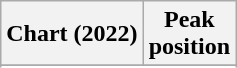<table class="wikitable sortable plainrowheaders" style="text-align:center">
<tr>
<th scope="col">Chart (2022)</th>
<th scope="col">Peak<br>position</th>
</tr>
<tr>
</tr>
<tr>
</tr>
<tr>
</tr>
<tr>
</tr>
</table>
